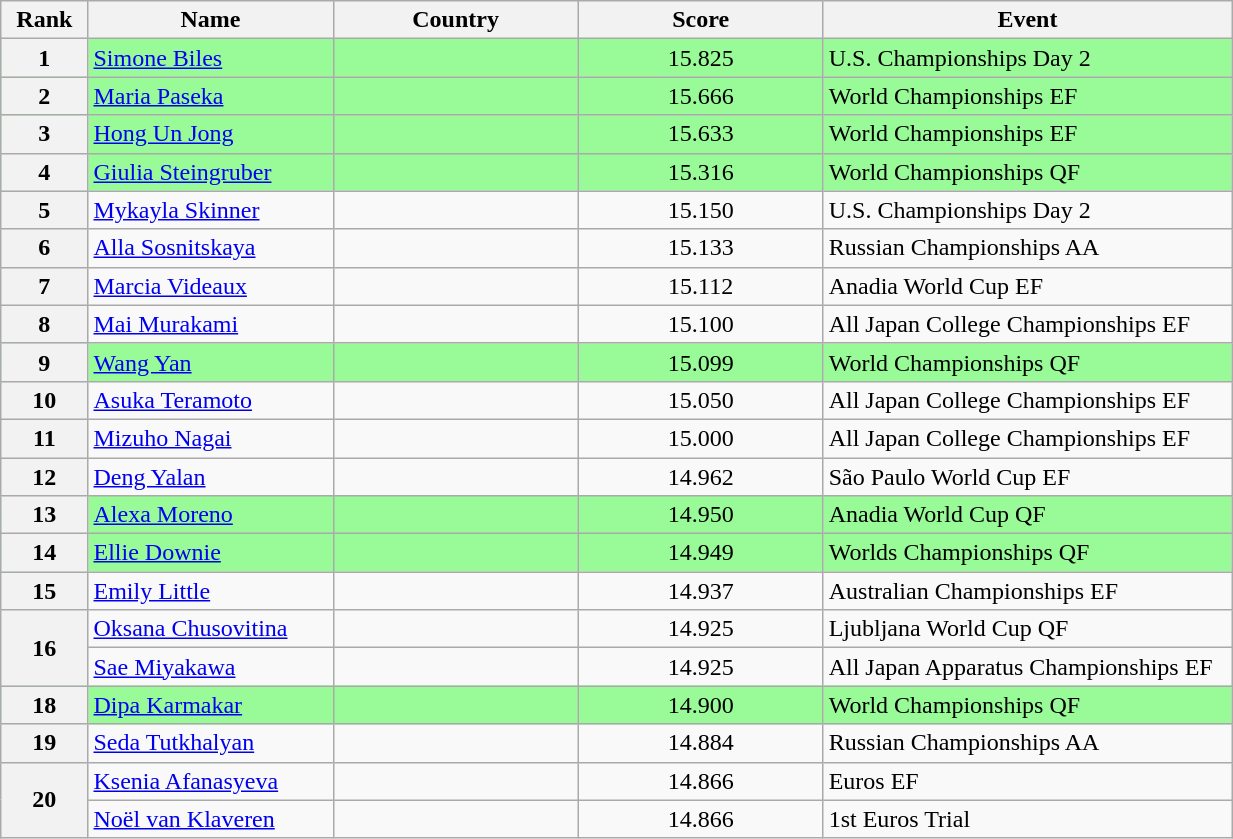<table class="wikitable sortable" style="width:65%;">
<tr>
<th style="text-align:center; width:5%;">Rank</th>
<th style="text-align:center; width:15%;">Name</th>
<th style="text-align:center; width:15%;">Country</th>
<th style="text-align:center; width:15%;">Score</th>
<th style="text-align:center; width:25%;">Event</th>
</tr>
<tr style="background:#98fb98;">
<th>1</th>
<td><a href='#'>Simone Biles</a></td>
<td></td>
<td align=center>15.825</td>
<td>U.S. Championships Day 2</td>
</tr>
<tr style="background:#98fb98;">
<th>2</th>
<td><a href='#'>Maria Paseka</a></td>
<td></td>
<td align=center>15.666</td>
<td>World Championships EF</td>
</tr>
<tr style="background:#98fb98;">
<th>3</th>
<td><a href='#'>Hong Un Jong</a></td>
<td></td>
<td align=center>15.633</td>
<td>World Championships EF</td>
</tr>
<tr style="background:#98fb98;">
<th>4</th>
<td><a href='#'>Giulia Steingruber</a></td>
<td></td>
<td align=center>15.316</td>
<td>World Championships QF</td>
</tr>
<tr>
<th>5</th>
<td><a href='#'>Mykayla Skinner</a></td>
<td></td>
<td align=center>15.150</td>
<td>U.S. Championships Day 2</td>
</tr>
<tr>
<th>6</th>
<td><a href='#'>Alla Sosnitskaya</a></td>
<td></td>
<td align=center>15.133</td>
<td>Russian Championships AA</td>
</tr>
<tr>
<th>7</th>
<td><a href='#'>Marcia Videaux</a></td>
<td></td>
<td align=center>15.112</td>
<td>Anadia World Cup EF</td>
</tr>
<tr>
<th>8</th>
<td><a href='#'>Mai Murakami</a></td>
<td></td>
<td align=center>15.100</td>
<td>All Japan College Championships EF</td>
</tr>
<tr style="background:#98fb98;">
<th>9</th>
<td><a href='#'>Wang Yan</a></td>
<td></td>
<td align=center>15.099</td>
<td>World Championships QF</td>
</tr>
<tr>
<th>10</th>
<td><a href='#'>Asuka Teramoto</a></td>
<td></td>
<td align=center>15.050</td>
<td>All Japan College Championships EF</td>
</tr>
<tr>
<th>11</th>
<td><a href='#'>Mizuho Nagai</a></td>
<td></td>
<td align=center>15.000</td>
<td>All Japan College Championships EF</td>
</tr>
<tr>
<th>12</th>
<td><a href='#'>Deng Yalan</a></td>
<td></td>
<td align=center>14.962</td>
<td>São Paulo World Cup EF</td>
</tr>
<tr style="background:#98fb98;">
<th>13</th>
<td><a href='#'>Alexa Moreno</a></td>
<td></td>
<td align=center>14.950</td>
<td>Anadia World Cup QF</td>
</tr>
<tr style="background:#98fb98;">
<th>14</th>
<td><a href='#'>Ellie Downie</a></td>
<td></td>
<td align=center>14.949</td>
<td>Worlds Championships QF</td>
</tr>
<tr>
<th>15</th>
<td><a href='#'>Emily Little</a></td>
<td></td>
<td align=center>14.937</td>
<td>Australian Championships EF</td>
</tr>
<tr>
<th rowspan=2>16</th>
<td><a href='#'>Oksana Chusovitina</a></td>
<td></td>
<td align=center>14.925</td>
<td>Ljubljana World Cup QF</td>
</tr>
<tr>
<td><a href='#'>Sae Miyakawa</a></td>
<td></td>
<td align=center>14.925</td>
<td>All Japan Apparatus Championships EF</td>
</tr>
<tr style="background:#98fb98;">
<th>18</th>
<td><a href='#'>Dipa Karmakar</a></td>
<td></td>
<td align=center>14.900</td>
<td>World Championships QF</td>
</tr>
<tr>
<th>19</th>
<td><a href='#'>Seda Tutkhalyan</a></td>
<td></td>
<td align=center>14.884</td>
<td>Russian Championships AA</td>
</tr>
<tr>
<th rowspan=2>20</th>
<td><a href='#'>Ksenia Afanasyeva</a></td>
<td></td>
<td align=center>14.866</td>
<td>Euros EF</td>
</tr>
<tr>
<td><a href='#'>Noël van Klaveren</a></td>
<td></td>
<td align=center>14.866</td>
<td>1st Euros Trial</td>
</tr>
</table>
